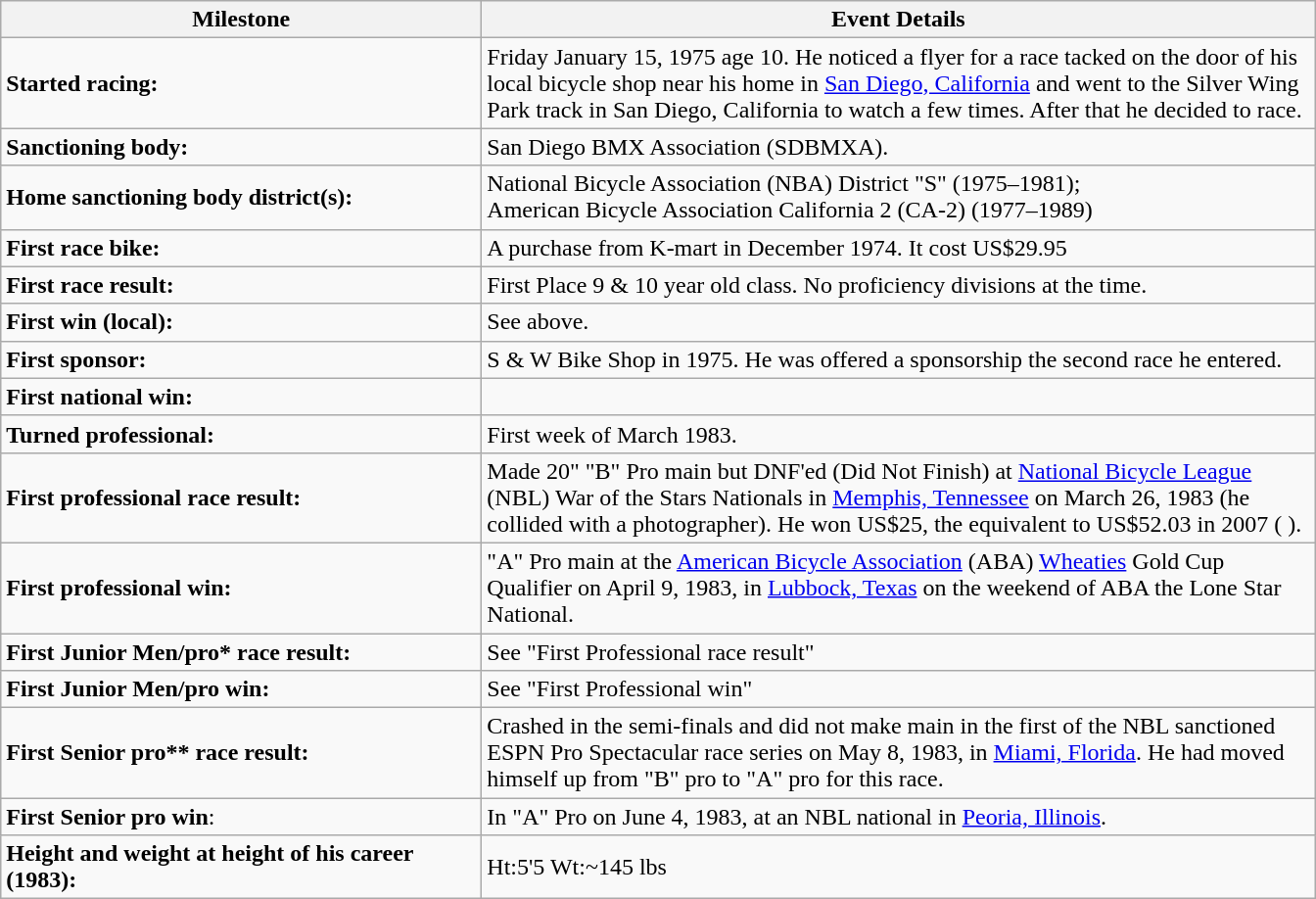<table class="sortable wikitable">
<tr>
<th style="width:20em">Milestone</th>
<th style="width:35em">Event Details</th>
</tr>
<tr>
<td><strong>Started racing:</strong></td>
<td>Friday January 15, 1975 age 10. He noticed a flyer for a race tacked on the door of his local bicycle shop near his home in <a href='#'>San Diego, California</a> and went to the Silver Wing Park track in San Diego, California to watch a few times. After that he decided to race.</td>
</tr>
<tr>
<td><strong>Sanctioning body:</strong></td>
<td>San Diego BMX Association (SDBMXA).</td>
</tr>
<tr>
<td><strong>Home sanctioning body district(s):</strong></td>
<td>National Bicycle Association (NBA) District "S" (1975–1981);<br>American Bicycle Association California 2 (CA-2) (1977–1989)</td>
</tr>
<tr>
<td><strong>First race bike:</strong></td>
<td>A purchase from K-mart in December 1974. It cost US$29.95</td>
</tr>
<tr>
<td><strong>First race result:</strong></td>
<td>First Place 9 & 10 year old class. No proficiency divisions at the time.</td>
</tr>
<tr>
<td><strong>First win (local):</strong></td>
<td>See above.</td>
</tr>
<tr>
<td><strong>First sponsor:</strong></td>
<td>S & W Bike Shop in 1975. He was offered a sponsorship the second race he entered.</td>
</tr>
<tr>
<td><strong>First national win:</strong></td>
<td></td>
</tr>
<tr>
<td><strong>Turned professional:</strong></td>
<td>First week of March 1983.</td>
</tr>
<tr>
<td><strong>First professional race result:</strong></td>
<td>Made 20" "B" Pro main but DNF'ed (Did Not Finish) at <a href='#'>National Bicycle League</a> (NBL) War of the Stars Nationals in <a href='#'>Memphis, Tennessee</a> on March 26, 1983 (he collided with a photographer). He won US$25, the equivalent to US$52.03 in 2007 ( ).</td>
</tr>
<tr>
<td><strong>First professional win:</strong></td>
<td>"A" Pro main at the <a href='#'>American Bicycle Association</a> (ABA) <a href='#'>Wheaties</a> Gold Cup Qualifier on April 9, 1983, in <a href='#'>Lubbock, Texas</a> on the weekend of ABA the Lone Star National.</td>
</tr>
<tr>
<td><strong>First Junior Men/pro* race result:</strong></td>
<td>See "First Professional race result"</td>
</tr>
<tr>
<td><strong>First Junior Men/pro win:</strong></td>
<td>See "First Professional win"</td>
</tr>
<tr>
<td><strong>First Senior pro** race result:</strong></td>
<td>Crashed in the semi-finals and did not make main in the first of the NBL sanctioned ESPN Pro Spectacular race series on May 8, 1983, in <a href='#'>Miami, Florida</a>. He had moved himself up from "B" pro to "A" pro for this race.</td>
</tr>
<tr>
<td><strong>First Senior pro win</strong>:</td>
<td>In "A" Pro on June 4, 1983, at an NBL national in <a href='#'>Peoria, Illinois</a>.</td>
</tr>
<tr>
<td><strong>Height and weight at height of his career (1983):</strong></td>
<td>Ht:5'5 Wt:~145 lbs</td>
</tr>
</table>
